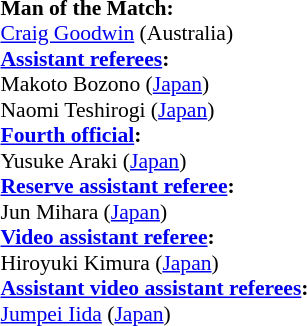<table style="width:100%; font-size:90%;">
<tr>
<td><br><strong>Man of the Match:</strong>
<br><a href='#'>Craig Goodwin</a> (Australia)<br><strong><a href='#'>Assistant referees</a>:</strong>
<br>Makoto Bozono (<a href='#'>Japan</a>)
<br>Naomi Teshirogi (<a href='#'>Japan</a>)
<br><strong><a href='#'>Fourth official</a>:</strong>
<br>Yusuke Araki (<a href='#'>Japan</a>)
<br><strong><a href='#'>Reserve assistant referee</a>:</strong>
<br>Jun Mihara (<a href='#'>Japan</a>)
<br><strong><a href='#'>Video assistant referee</a>:</strong>
<br>Hiroyuki Kimura (<a href='#'>Japan</a>)
<br><strong><a href='#'>Assistant video assistant referees</a>:</strong>
<br><a href='#'>Jumpei Iida</a> (<a href='#'>Japan</a>)</td>
</tr>
</table>
